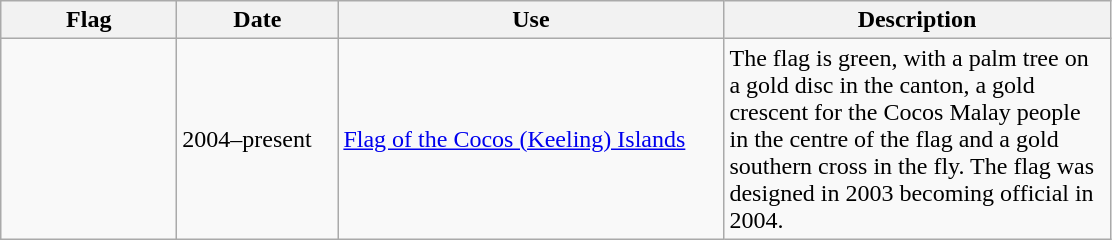<table class="wikitable">
<tr>
<th style="width:110px;">Flag</th>
<th style="width:100px;">Date</th>
<th style="width:250px;">Use</th>
<th style="width:250px;">Description</th>
</tr>
<tr>
<td></td>
<td>2004–present</td>
<td><a href='#'>Flag of the Cocos (Keeling) Islands</a></td>
<td>The flag is green, with a palm tree on a gold disc in the canton, a gold crescent for the Cocos Malay people in the centre of the flag and a gold southern cross in the fly. The flag was designed in 2003 becoming official in 2004.</td>
</tr>
</table>
